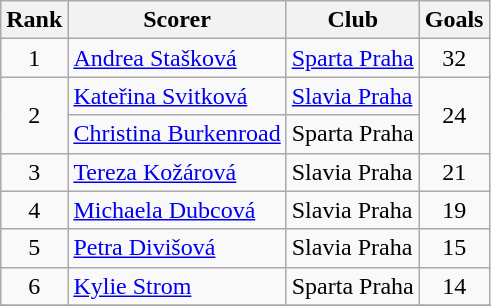<table class="wikitable" style="text-align:center">
<tr>
<th>Rank</th>
<th>Scorer</th>
<th>Club</th>
<th>Goals</th>
</tr>
<tr>
<td>1</td>
<td align="left"> <a href='#'>Andrea Stašková</a></td>
<td align="left"><a href='#'>Sparta Praha</a></td>
<td>32</td>
</tr>
<tr>
<td rowspan="2">2</td>
<td align="left"> <a href='#'>Kateřina Svitková</a></td>
<td align="left"><a href='#'>Slavia Praha</a></td>
<td rowspan="2">24</td>
</tr>
<tr>
<td align="left"> <a href='#'>Christina Burkenroad</a></td>
<td align="left" rowspan="1">Sparta Praha</td>
</tr>
<tr>
<td>3</td>
<td align="left"> <a href='#'>Tereza Kožárová</a></td>
<td align="left">Slavia Praha</td>
<td>21</td>
</tr>
<tr>
<td>4</td>
<td align="left"> <a href='#'>Michaela Dubcová</a></td>
<td align="left">Slavia Praha</td>
<td>19</td>
</tr>
<tr>
<td>5</td>
<td align="left"> <a href='#'>Petra Divišová</a></td>
<td align="left">Slavia Praha</td>
<td>15</td>
</tr>
<tr>
<td>6</td>
<td align="left"> <a href='#'>Kylie Strom</a></td>
<td align="left">Sparta Praha</td>
<td>14</td>
</tr>
<tr>
</tr>
</table>
